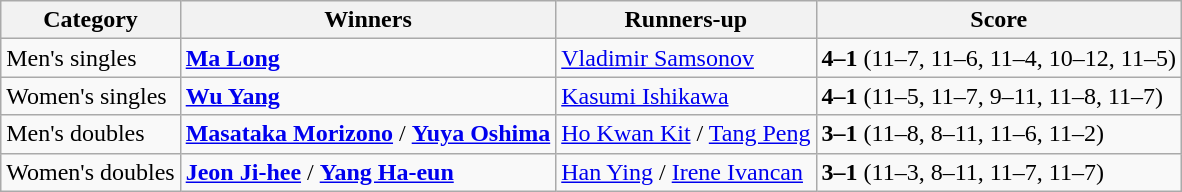<table class=wikitable style="white-space:nowrap;">
<tr>
<th>Category</th>
<th>Winners</th>
<th>Runners-up</th>
<th>Score</th>
</tr>
<tr>
<td>Men's singles</td>
<td> <strong><a href='#'>Ma Long</a></strong></td>
<td> <a href='#'>Vladimir Samsonov</a></td>
<td><strong>4–1</strong> (11–7, 11–6, 11–4, 10–12, 11–5)</td>
</tr>
<tr>
<td>Women's singles</td>
<td> <strong><a href='#'>Wu Yang</a></strong></td>
<td> <a href='#'>Kasumi Ishikawa</a></td>
<td><strong>4–1</strong> (11–5, 11–7, 9–11, 11–8, 11–7)</td>
</tr>
<tr>
<td>Men's doubles</td>
<td> <strong><a href='#'>Masataka Morizono</a></strong> / <strong><a href='#'>Yuya Oshima</a></strong></td>
<td> <a href='#'>Ho Kwan Kit</a> / <a href='#'>Tang Peng</a></td>
<td><strong>3–1</strong> (11–8, 8–11, 11–6, 11–2)</td>
</tr>
<tr>
<td>Women's doubles</td>
<td> <strong><a href='#'>Jeon Ji-hee</a></strong> / <strong><a href='#'>Yang Ha-eun</a></strong></td>
<td> <a href='#'>Han Ying</a> / <a href='#'>Irene Ivancan</a></td>
<td><strong>3–1</strong> (11–3, 8–11, 11–7, 11–7)</td>
</tr>
</table>
